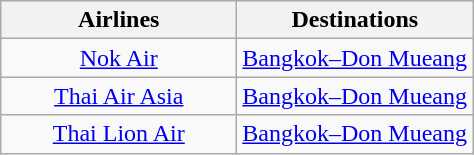<table class="wikitable">
<tr>
<th colspan style="width:150px;">Airlines</th>
<th colspan style="width:150px;">Destinations</th>
</tr>
<tr>
<td style="text-align:center;"><a href='#'>Nok Air</a></td>
<td><a href='#'>Bangkok–Don Mueang</a></td>
</tr>
<tr>
<td style="text-align:center;"><a href='#'>Thai Air Asia</a></td>
<td><a href='#'>Bangkok–Don Mueang</a></td>
</tr>
<tr>
<td style="text-align:center;"><a href='#'>Thai Lion Air</a></td>
<td><a href='#'>Bangkok–Don Mueang</a></td>
</tr>
</table>
